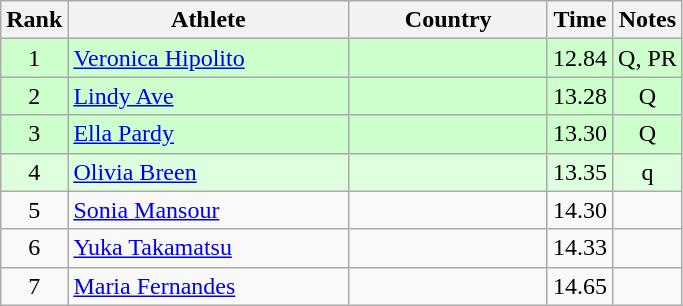<table class="wikitable sortable" style="text-align:center">
<tr>
<th>Rank</th>
<th style="width:180px">Athlete</th>
<th style="width:125px">Country</th>
<th>Time</th>
<th>Notes</th>
</tr>
<tr bgcolor=#ccffcc>
<td>1</td>
<td style="text-align:left;"><a href='#'>Veronica Hipolito</a></td>
<td style="text-align:left;"></td>
<td>12.84</td>
<td>Q, PR</td>
</tr>
<tr bgcolor=#ccffcc>
<td>2</td>
<td style="text-align:left;"><a href='#'>Lindy Ave</a></td>
<td style="text-align:left;"></td>
<td>13.28</td>
<td>Q</td>
</tr>
<tr bgcolor=#ccffcc>
<td>3</td>
<td style="text-align:left;"><a href='#'>Ella Pardy</a></td>
<td style="text-align:left;"></td>
<td>13.30</td>
<td>Q</td>
</tr>
<tr bgcolor=#ddffdd>
<td>4</td>
<td style="text-align:left;"><a href='#'>Olivia Breen</a></td>
<td style="text-align:left;"></td>
<td>13.35</td>
<td>q</td>
</tr>
<tr>
<td>5</td>
<td style="text-align:left;"><a href='#'>Sonia Mansour</a></td>
<td style="text-align:left;"></td>
<td>14.30</td>
<td></td>
</tr>
<tr>
<td>6</td>
<td style="text-align:left;"><a href='#'>Yuka Takamatsu</a></td>
<td style="text-align:left;"></td>
<td>14.33</td>
<td></td>
</tr>
<tr>
<td>7</td>
<td style="text-align:left;"><a href='#'>Maria Fernandes</a></td>
<td style="text-align:left;"></td>
<td>14.65</td>
<td></td>
</tr>
</table>
